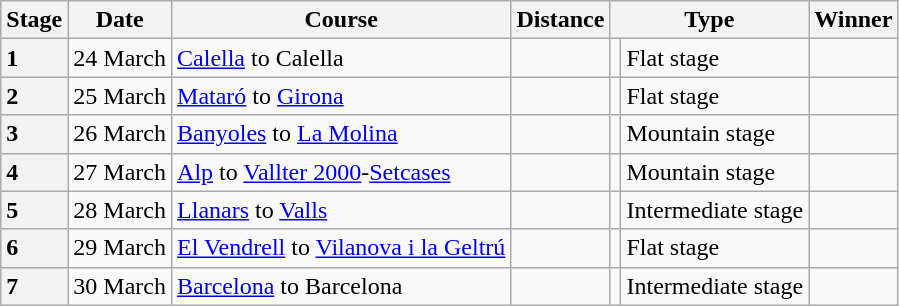<table class="wikitable">
<tr>
<th>Stage</th>
<th>Date</th>
<th>Course</th>
<th>Distance</th>
<th colspan="2">Type</th>
<th>Winner</th>
</tr>
<tr>
<th style="text-align:left">1</th>
<td align=right>24 March</td>
<td><a href='#'>Calella</a> to Calella</td>
<td style="text-align:center;"></td>
<td></td>
<td>Flat stage</td>
<td></td>
</tr>
<tr>
<th style="text-align:left">2</th>
<td align=right>25 March</td>
<td><a href='#'>Mataró</a> to <a href='#'>Girona</a></td>
<td style="text-align:center;"></td>
<td></td>
<td>Flat stage</td>
<td></td>
</tr>
<tr>
<th style="text-align:left">3</th>
<td align=right>26 March</td>
<td><a href='#'>Banyoles</a> to <a href='#'>La Molina</a></td>
<td style="text-align:center;"></td>
<td></td>
<td>Mountain stage</td>
<td></td>
</tr>
<tr>
<th style="text-align:left">4</th>
<td align=right>27 March</td>
<td><a href='#'>Alp</a> to <a href='#'>Vallter 2000</a>-<a href='#'>Setcases</a></td>
<td style="text-align:center;"></td>
<td></td>
<td>Mountain stage</td>
<td></td>
</tr>
<tr>
<th style="text-align:left">5</th>
<td align=right>28 March</td>
<td><a href='#'>Llanars</a> to <a href='#'>Valls</a></td>
<td style="text-align:center;"></td>
<td></td>
<td>Intermediate stage</td>
<td></td>
</tr>
<tr>
<th style="text-align:left">6</th>
<td align=right>29 March</td>
<td><a href='#'>El Vendrell</a> to <a href='#'>Vilanova i la Geltrú</a></td>
<td style="text-align:center;"></td>
<td></td>
<td>Flat stage</td>
<td></td>
</tr>
<tr>
<th style="text-align:left">7</th>
<td align=right>30 March</td>
<td><a href='#'>Barcelona</a> to Barcelona</td>
<td style="text-align:center;"></td>
<td></td>
<td>Intermediate stage</td>
<td></td>
</tr>
</table>
